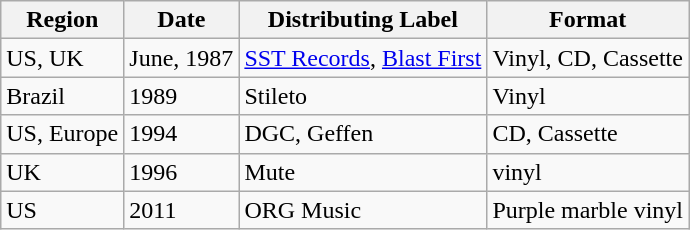<table class="wikitable">
<tr>
<th>Region</th>
<th>Date</th>
<th>Distributing Label</th>
<th>Format</th>
</tr>
<tr>
<td>US, UK</td>
<td>June, 1987</td>
<td><a href='#'>SST Records</a>, <a href='#'>Blast First</a></td>
<td>Vinyl, CD, Cassette</td>
</tr>
<tr>
<td>Brazil</td>
<td>1989</td>
<td>Stileto</td>
<td>Vinyl</td>
</tr>
<tr>
<td>US, Europe</td>
<td>1994</td>
<td>DGC, Geffen</td>
<td>CD, Cassette</td>
</tr>
<tr>
<td>UK</td>
<td>1996</td>
<td>Mute</td>
<td>vinyl</td>
</tr>
<tr>
<td>US</td>
<td>2011</td>
<td>ORG Music</td>
<td>Purple marble vinyl</td>
</tr>
</table>
